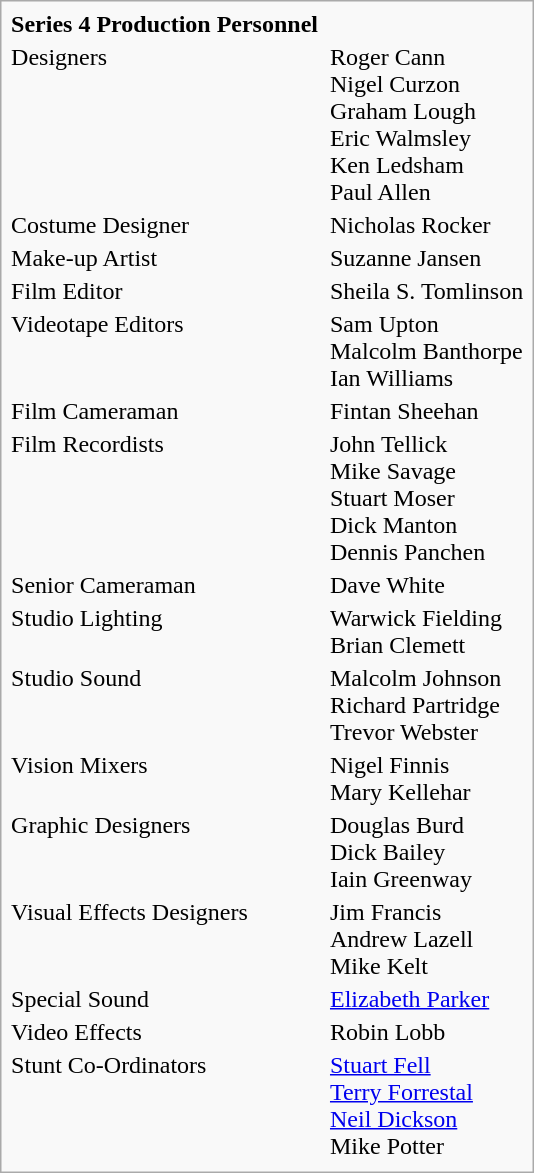<table class="infobox">
<tr>
<th>Series 4 Production Personnel</th>
</tr>
<tr>
<td>Designers</td>
<td></td>
<td>Roger Cann <br> Nigel Curzon <br> Graham Lough <br> Eric Walmsley <br> Ken Ledsham <br> Paul Allen</td>
</tr>
<tr>
<td>Costume Designer</td>
<td></td>
<td>Nicholas Rocker</td>
</tr>
<tr>
<td>Make-up Artist</td>
<td></td>
<td>Suzanne Jansen</td>
</tr>
<tr>
<td>Film Editor</td>
<td></td>
<td>Sheila S. Tomlinson</td>
</tr>
<tr>
<td>Videotape Editors</td>
<td></td>
<td>Sam Upton <br> Malcolm Banthorpe <br> Ian Williams</td>
</tr>
<tr>
<td>Film Cameraman</td>
<td></td>
<td>Fintan Sheehan</td>
</tr>
<tr>
<td>Film Recordists</td>
<td></td>
<td>John Tellick <br> Mike Savage <br> Stuart Moser <br> Dick Manton <br> Dennis Panchen</td>
</tr>
<tr>
<td>Senior Cameraman</td>
<td></td>
<td>Dave White</td>
</tr>
<tr>
<td>Studio Lighting</td>
<td></td>
<td>Warwick Fielding <br> Brian Clemett</td>
</tr>
<tr>
<td>Studio Sound</td>
<td></td>
<td>Malcolm Johnson <br> Richard Partridge <br> Trevor Webster</td>
</tr>
<tr>
<td>Vision Mixers</td>
<td></td>
<td>Nigel Finnis <br> Mary Kellehar</td>
</tr>
<tr>
<td>Graphic Designers</td>
<td></td>
<td>Douglas Burd <br> Dick Bailey <br> Iain Greenway</td>
</tr>
<tr>
<td>Visual Effects Designers</td>
<td></td>
<td>Jim Francis <br> Andrew Lazell <br> Mike Kelt</td>
</tr>
<tr>
<td>Special Sound</td>
<td></td>
<td><a href='#'>Elizabeth Parker</a></td>
</tr>
<tr>
<td>Video Effects</td>
<td></td>
<td>Robin Lobb</td>
</tr>
<tr>
<td>Stunt Co-Ordinators</td>
<td></td>
<td><a href='#'>Stuart Fell</a> <br> <a href='#'>Terry Forrestal</a> <br> <a href='#'>Neil Dickson</a> <br> Mike Potter</td>
</tr>
<tr>
</tr>
</table>
